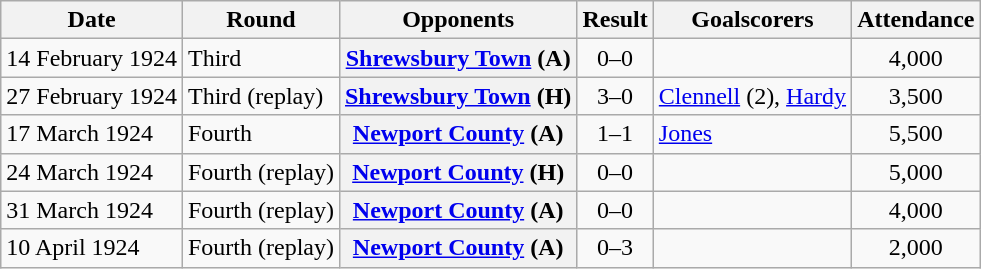<table class="wikitable plainrowheaders sortable">
<tr>
<th scope=col>Date</th>
<th scope=col>Round</th>
<th scope=col>Opponents</th>
<th scope=col>Result</th>
<th scope=col class=unsortable>Goalscorers</th>
<th scope=col>Attendance</th>
</tr>
<tr>
<td>14 February 1924</td>
<td>Third</td>
<th scope=row><a href='#'>Shrewsbury Town</a> (A)</th>
<td align=center>0–0</td>
<td></td>
<td align=center>4,000</td>
</tr>
<tr>
<td>27 February 1924</td>
<td>Third (replay)</td>
<th scope=row><a href='#'>Shrewsbury Town</a> (H)</th>
<td align=center>3–0</td>
<td><a href='#'>Clennell</a> (2), <a href='#'>Hardy</a></td>
<td align=center>3,500</td>
</tr>
<tr>
<td>17 March 1924</td>
<td>Fourth</td>
<th scope=row><a href='#'>Newport County</a> (A)</th>
<td align=center>1–1</td>
<td><a href='#'>Jones</a></td>
<td align=center>5,500</td>
</tr>
<tr>
<td>24 March 1924</td>
<td>Fourth (replay)</td>
<th scope=row><a href='#'>Newport County</a> (H)</th>
<td align=center>0–0</td>
<td></td>
<td align=center>5,000</td>
</tr>
<tr>
<td>31 March 1924</td>
<td>Fourth (replay)</td>
<th scope=row><a href='#'>Newport County</a> (A)</th>
<td align=center>0–0</td>
<td></td>
<td align=center>4,000</td>
</tr>
<tr>
<td>10 April 1924</td>
<td>Fourth (replay)</td>
<th scope=row><a href='#'>Newport County</a> (A)</th>
<td align=center>0–3</td>
<td></td>
<td align=center>2,000</td>
</tr>
</table>
